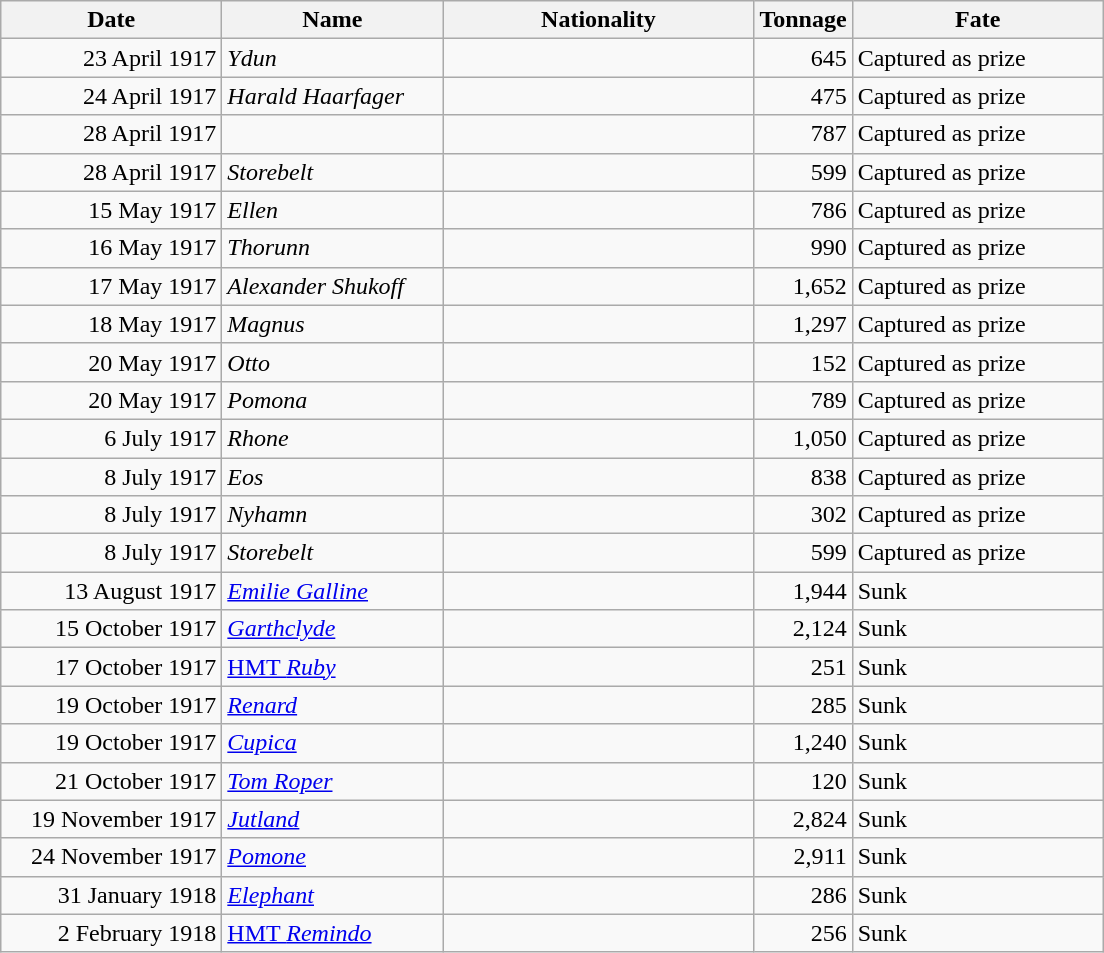<table class="wikitable sortable">
<tr>
<th width="140px">Date</th>
<th width="140px">Name</th>
<th width="200px">Nationality</th>
<th width="25px">Tonnage</th>
<th width="160px">Fate</th>
</tr>
<tr>
<td align="right">23 April 1917</td>
<td align="left"><em>Ydun</em></td>
<td align="left"></td>
<td align="right">645</td>
<td align="left">Captured as prize</td>
</tr>
<tr>
<td align="right">24 April 1917</td>
<td align="left"><em>Harald Haarfager</em></td>
<td align="left"></td>
<td align="right">475</td>
<td align="left">Captured as prize</td>
</tr>
<tr>
<td align="right">28 April 1917</td>
<td align="left"></td>
<td align="left"></td>
<td align="right">787</td>
<td align="left">Captured as prize</td>
</tr>
<tr>
<td align="right">28 April 1917</td>
<td align="left"><em>Storebelt</em></td>
<td align="left"></td>
<td align="right">599</td>
<td align="left">Captured as prize</td>
</tr>
<tr>
<td align="right">15 May 1917</td>
<td align="left"><em>Ellen</em></td>
<td align="left"></td>
<td align="right">786</td>
<td align="left">Captured as prize</td>
</tr>
<tr>
<td align="right">16 May 1917</td>
<td align="left"><em>Thorunn</em></td>
<td align="left"></td>
<td align="right">990</td>
<td align="left">Captured as prize</td>
</tr>
<tr>
<td align="right">17 May 1917</td>
<td align="left"><em>Alexander Shukoff</em></td>
<td align="left"></td>
<td align="right">1,652</td>
<td align="left">Captured as prize</td>
</tr>
<tr>
<td align="right">18 May 1917</td>
<td align="left"><em>Magnus</em></td>
<td align="left"></td>
<td align="right">1,297</td>
<td align="left">Captured as prize</td>
</tr>
<tr>
<td align="right">20 May 1917</td>
<td align="left"><em>Otto</em></td>
<td align="left"></td>
<td align="right">152</td>
<td align="left">Captured as prize</td>
</tr>
<tr>
<td align="right">20 May 1917</td>
<td align="left"><em>Pomona</em></td>
<td align="left"></td>
<td align="right">789</td>
<td align="left">Captured as prize</td>
</tr>
<tr>
<td align="right">6 July 1917</td>
<td align="left"><em>Rhone</em></td>
<td align="left"></td>
<td align="right">1,050</td>
<td align="left">Captured as prize</td>
</tr>
<tr>
<td align="right">8 July 1917</td>
<td align="left"><em>Eos</em></td>
<td align="left"></td>
<td align="right">838</td>
<td align="left">Captured as prize</td>
</tr>
<tr>
<td align="right">8 July 1917</td>
<td align="left"><em>Nyhamn</em></td>
<td align="left"></td>
<td align="right">302</td>
<td align="left">Captured as prize</td>
</tr>
<tr>
<td align="right">8 July 1917</td>
<td align="left"><em>Storebelt</em></td>
<td align="left"></td>
<td align="right">599</td>
<td align="left">Captured as prize</td>
</tr>
<tr>
<td align="right">13 August 1917</td>
<td align="left"><a href='#'><em>Emilie Galline</em></a></td>
<td align="left"></td>
<td align="right">1,944</td>
<td align="left">Sunk</td>
</tr>
<tr>
<td align="right">15 October 1917</td>
<td align="left"><a href='#'><em>Garthclyde</em></a></td>
<td align="left"></td>
<td align="right">2,124</td>
<td align="left">Sunk</td>
</tr>
<tr>
<td align="right">17 October 1917</td>
<td align="left"><a href='#'>HMT <em>Ruby</em></a></td>
<td align="left"></td>
<td align="right">251</td>
<td align="left">Sunk</td>
</tr>
<tr>
<td align="right">19 October 1917</td>
<td align="left"><a href='#'><em>Renard</em></a></td>
<td align="left"></td>
<td align="right">285</td>
<td align="left">Sunk</td>
</tr>
<tr>
<td align="right">19 October 1917</td>
<td align="left"><a href='#'><em>Cupica</em></a></td>
<td align="left"></td>
<td align="right">1,240</td>
<td align="left">Sunk</td>
</tr>
<tr>
<td align="right">21 October 1917</td>
<td align="left"><a href='#'><em>Tom Roper</em></a></td>
<td align="left"></td>
<td align="right">120</td>
<td align="left">Sunk</td>
</tr>
<tr>
<td align="right">19 November 1917</td>
<td align="left"><a href='#'><em>Jutland</em></a></td>
<td align="left"></td>
<td align="right">2,824</td>
<td align="left">Sunk</td>
</tr>
<tr>
<td align="right">24 November 1917</td>
<td align="left"><a href='#'><em>Pomone</em></a></td>
<td align="left"></td>
<td align="right">2,911</td>
<td align="left">Sunk</td>
</tr>
<tr>
<td align="right">31 January 1918</td>
<td align="left"><a href='#'><em>Elephant</em></a></td>
<td align="left"></td>
<td align="right">286</td>
<td align="left">Sunk</td>
</tr>
<tr>
<td align="right">2 February 1918</td>
<td align="left"><a href='#'>HMT <em>Remindo</em></a></td>
<td align="left"></td>
<td align="right">256</td>
<td align="left">Sunk</td>
</tr>
</table>
